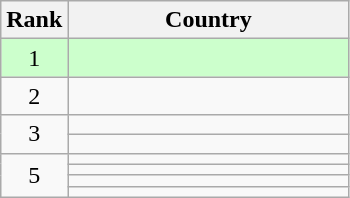<table class=wikitable style="text-align:center;">
<tr>
<th>Rank</th>
<th width=180>Country</th>
</tr>
<tr bgcolor=ccffcc>
<td>1</td>
<td align=left></td>
</tr>
<tr>
<td>2</td>
<td align=left></td>
</tr>
<tr>
<td rowspan=2>3</td>
<td align=left></td>
</tr>
<tr>
<td align=left></td>
</tr>
<tr>
<td rowspan=4>5</td>
<td align=left></td>
</tr>
<tr>
<td align=left></td>
</tr>
<tr>
<td align=left></td>
</tr>
<tr>
<td align=left></td>
</tr>
</table>
